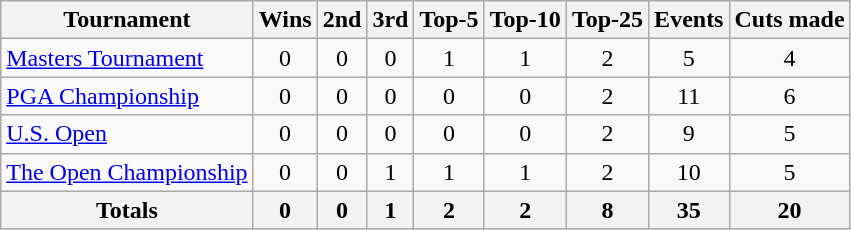<table class=wikitable style=text-align:center>
<tr>
<th>Tournament</th>
<th>Wins</th>
<th>2nd</th>
<th>3rd</th>
<th>Top-5</th>
<th>Top-10</th>
<th>Top-25</th>
<th>Events</th>
<th>Cuts made</th>
</tr>
<tr>
<td align=left><a href='#'>Masters Tournament</a></td>
<td>0</td>
<td>0</td>
<td>0</td>
<td>1</td>
<td>1</td>
<td>2</td>
<td>5</td>
<td>4</td>
</tr>
<tr>
<td align=left><a href='#'>PGA Championship</a></td>
<td>0</td>
<td>0</td>
<td>0</td>
<td>0</td>
<td>0</td>
<td>2</td>
<td>11</td>
<td>6</td>
</tr>
<tr>
<td align=left><a href='#'>U.S. Open</a></td>
<td>0</td>
<td>0</td>
<td>0</td>
<td>0</td>
<td>0</td>
<td>2</td>
<td>9</td>
<td>5</td>
</tr>
<tr>
<td align=left><a href='#'>The Open Championship</a></td>
<td>0</td>
<td>0</td>
<td>1</td>
<td>1</td>
<td>1</td>
<td>2</td>
<td>10</td>
<td>5</td>
</tr>
<tr>
<th>Totals</th>
<th>0</th>
<th>0</th>
<th>1</th>
<th>2</th>
<th>2</th>
<th>8</th>
<th>35</th>
<th>20</th>
</tr>
</table>
